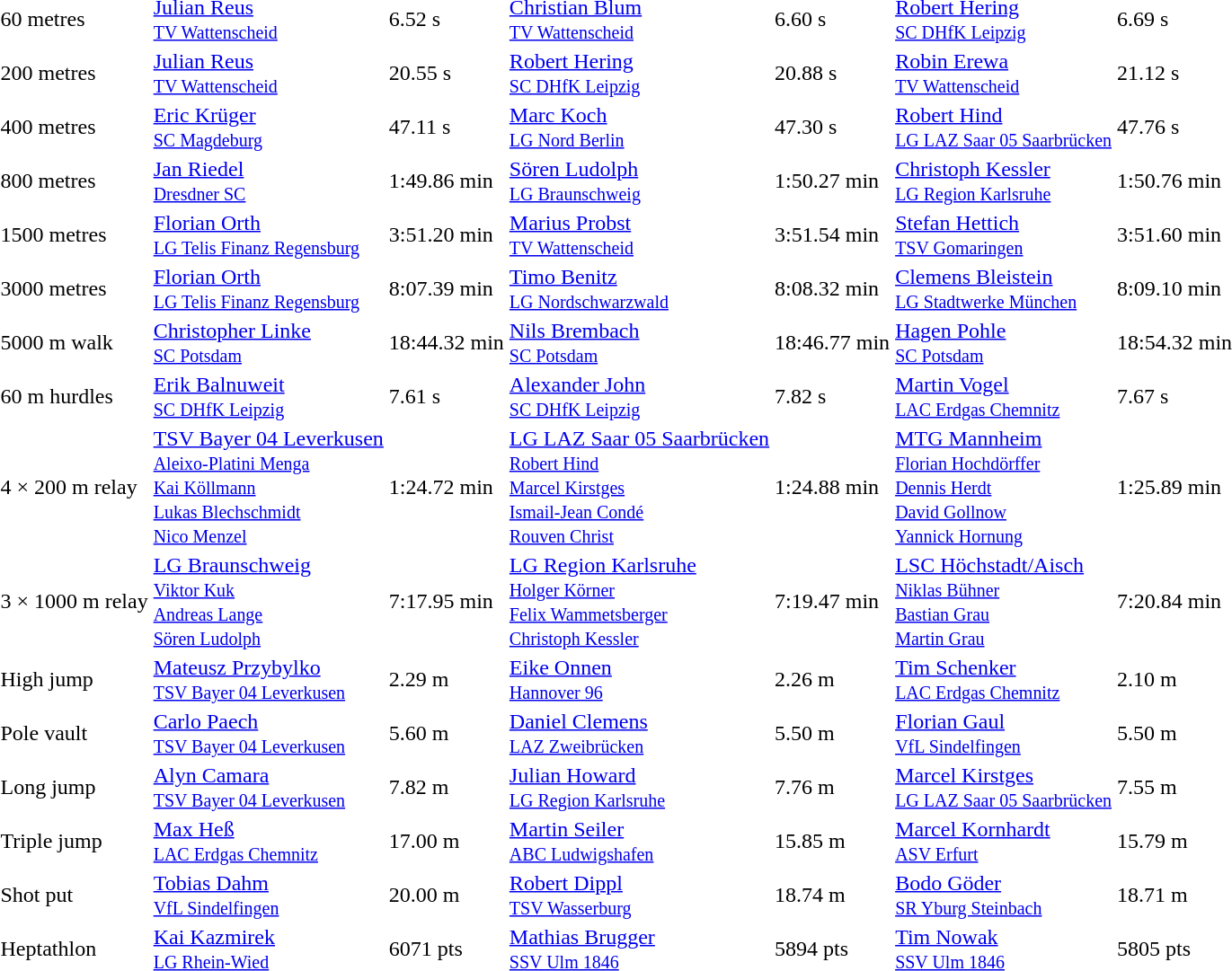<table>
<tr>
<td>60 metres</td>
<td><a href='#'>Julian Reus</a><br><small><a href='#'>TV Wattenscheid</a></small></td>
<td>6.52 s </td>
<td><a href='#'>Christian Blum</a><br><small><a href='#'>TV Wattenscheid</a></small></td>
<td>6.60 s</td>
<td><a href='#'>Robert Hering</a><br><small><a href='#'>SC DHfK Leipzig</a></small></td>
<td>6.69 s</td>
</tr>
<tr>
<td>200 metres</td>
<td><a href='#'>Julian Reus</a><br><small><a href='#'>TV Wattenscheid</a></small></td>
<td>20.55 s</td>
<td><a href='#'>Robert Hering</a><br><small><a href='#'>SC DHfK Leipzig</a></small></td>
<td>20.88 s</td>
<td><a href='#'>Robin Erewa</a><br><small><a href='#'>TV Wattenscheid</a></small></td>
<td>21.12 s</td>
</tr>
<tr>
<td>400 metres</td>
<td><a href='#'>Eric Krüger</a><br><small><a href='#'>SC Magdeburg</a></small></td>
<td>47.11 s</td>
<td><a href='#'>Marc Koch</a><br><small><a href='#'>LG Nord Berlin</a></small></td>
<td>47.30 s</td>
<td><a href='#'>Robert Hind</a><br><small><a href='#'>LG LAZ Saar 05 Saarbrücken</a></small></td>
<td>47.76 s</td>
</tr>
<tr>
<td>800 metres</td>
<td><a href='#'>Jan Riedel</a><br><small><a href='#'>Dresdner SC</a></small></td>
<td>1:49.86 min</td>
<td><a href='#'>Sören Ludolph</a><br><small><a href='#'>LG Braunschweig</a></small></td>
<td>1:50.27 min</td>
<td><a href='#'>Christoph Kessler</a><br><small><a href='#'>LG Region Karlsruhe</a></small></td>
<td>1:50.76 min</td>
</tr>
<tr>
<td>1500 metres</td>
<td><a href='#'>Florian Orth</a><br><small><a href='#'>LG Telis Finanz Regensburg</a></small></td>
<td>3:51.20 min</td>
<td><a href='#'>Marius Probst</a><br><small><a href='#'>TV Wattenscheid</a></small></td>
<td>3:51.54 min</td>
<td><a href='#'>Stefan Hettich</a><br><small><a href='#'>TSV Gomaringen</a></small></td>
<td>3:51.60 min</td>
</tr>
<tr>
<td>3000 metres</td>
<td><a href='#'>Florian Orth</a><br><small><a href='#'>LG Telis Finanz Regensburg</a></small></td>
<td>8:07.39 min</td>
<td><a href='#'>Timo Benitz</a><br><small><a href='#'>LG Nordschwarzwald</a></small></td>
<td>8:08.32 min</td>
<td><a href='#'>Clemens Bleistein</a><br><small><a href='#'>LG Stadtwerke München</a></small></td>
<td>8:09.10 min</td>
</tr>
<tr>
<td>5000 m walk</td>
<td><a href='#'>Christopher Linke</a><br><small><a href='#'>SC Potsdam</a></small></td>
<td>18:44.32 min</td>
<td><a href='#'>Nils Brembach</a><br><small><a href='#'>SC Potsdam</a></small></td>
<td>18:46.77 min</td>
<td><a href='#'>Hagen Pohle</a><br><small><a href='#'>SC Potsdam</a></small></td>
<td>18:54.32 min</td>
</tr>
<tr>
<td>60 m hurdles</td>
<td><a href='#'>Erik Balnuweit</a><br><small><a href='#'>SC DHfK Leipzig</a></small></td>
<td>7.61 s</td>
<td><a href='#'>Alexander John</a><br><small><a href='#'>SC DHfK Leipzig</a></small></td>
<td>7.82 s</td>
<td><a href='#'>Martin Vogel</a><br><small><a href='#'>LAC Erdgas Chemnitz</a></small></td>
<td>7.67 s</td>
</tr>
<tr>
<td>4 × 200 m relay</td>
<td><a href='#'>TSV Bayer 04 Leverkusen</a><br><small><a href='#'>Aleixo-Platini Menga</a><br><a href='#'>Kai Köllmann</a><br><a href='#'>Lukas Blechschmidt</a><br><a href='#'>Nico Menzel</a></small></td>
<td>1:24.72 min</td>
<td><a href='#'>LG LAZ Saar 05 Saarbrücken</a><br><small><a href='#'>Robert Hind</a><br><a href='#'>Marcel Kirstges</a><br><a href='#'>Ismail-Jean Condé</a><br><a href='#'>Rouven Christ</a></small></td>
<td>1:24.88 min</td>
<td><a href='#'>MTG Mannheim</a><br><small><a href='#'>Florian Hochdörffer</a><br><a href='#'>Dennis Herdt</a><br><a href='#'>David Gollnow</a><br><a href='#'>Yannick Hornung</a></small></td>
<td>1:25.89 min</td>
</tr>
<tr>
<td>3 × 1000 m relay</td>
<td><a href='#'>LG Braunschweig</a><br><small><a href='#'>Viktor Kuk</a><br><a href='#'>Andreas Lange</a><br><a href='#'>Sören Ludolph</a></small></td>
<td>7:17.95 min</td>
<td><a href='#'>LG Region Karlsruhe</a><br><small><a href='#'>Holger Körner</a><br><a href='#'>Felix Wammetsberger</a><br><a href='#'>Christoph Kessler</a></small></td>
<td>7:19.47 min</td>
<td><a href='#'>LSC Höchstadt/Aisch</a><br><small><a href='#'>Niklas Bühner</a><br><a href='#'>Bastian Grau</a><br><a href='#'>Martin Grau</a></small></td>
<td>7:20.84 min</td>
</tr>
<tr>
<td>High jump</td>
<td><a href='#'>Mateusz Przybylko</a><br><small><a href='#'>TSV Bayer 04 Leverkusen</a></small></td>
<td>2.29 m</td>
<td><a href='#'>Eike Onnen</a><br><small><a href='#'>Hannover 96</a></small></td>
<td>2.26 m</td>
<td><a href='#'>Tim Schenker</a><br><small><a href='#'>LAC Erdgas Chemnitz</a></small></td>
<td>2.10 m</td>
</tr>
<tr>
<td>Pole vault</td>
<td><a href='#'>Carlo Paech</a><br><small><a href='#'>TSV Bayer 04 Leverkusen</a></small></td>
<td>5.60 m</td>
<td><a href='#'>Daniel Clemens</a><br><small><a href='#'>LAZ Zweibrücken</a></small></td>
<td>5.50 m</td>
<td><a href='#'>Florian Gaul</a><br><small><a href='#'>VfL Sindelfingen</a></small></td>
<td>5.50 m</td>
</tr>
<tr>
<td>Long jump</td>
<td><a href='#'>Alyn Camara</a><br><small><a href='#'>TSV Bayer 04 Leverkusen</a></small></td>
<td>7.82 m</td>
<td><a href='#'>Julian Howard</a><br><small><a href='#'>LG Region Karlsruhe</a></small></td>
<td>7.76 m</td>
<td><a href='#'>Marcel Kirstges</a><br><small><a href='#'>LG LAZ Saar 05 Saarbrücken</a></small></td>
<td>7.55 m</td>
</tr>
<tr>
<td>Triple jump</td>
<td><a href='#'>Max Heß</a><br><small><a href='#'>LAC Erdgas Chemnitz</a></small></td>
<td>17.00 m</td>
<td><a href='#'>Martin Seiler</a><br><small><a href='#'>ABC Ludwigshafen</a></small></td>
<td>15.85 m</td>
<td><a href='#'>Marcel Kornhardt</a><br><small><a href='#'>ASV Erfurt</a></small></td>
<td>15.79 m</td>
</tr>
<tr>
<td>Shot put</td>
<td><a href='#'>Tobias Dahm</a><br><small><a href='#'>VfL Sindelfingen</a></small></td>
<td>20.00 m</td>
<td><a href='#'>Robert Dippl</a><br><small><a href='#'>TSV Wasserburg</a></small></td>
<td>18.74 m</td>
<td><a href='#'>Bodo Göder</a><br><small><a href='#'>SR Yburg Steinbach</a></small></td>
<td>18.71 m</td>
</tr>
<tr>
<td>Heptathlon</td>
<td><a href='#'>Kai Kazmirek</a><br><small><a href='#'>LG Rhein-Wied</a></small></td>
<td>6071 pts</td>
<td><a href='#'>Mathias Brugger</a><br><small><a href='#'>SSV Ulm 1846</a></small></td>
<td>5894 pts</td>
<td><a href='#'>Tim Nowak</a><br><small><a href='#'>SSV Ulm 1846</a></small></td>
<td>5805 pts</td>
</tr>
</table>
